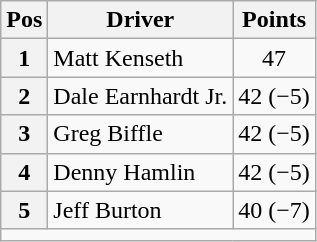<table class="wikitable">
<tr>
<th scope="col">Pos</th>
<th scope="col">Driver</th>
<th scope="col">Points</th>
</tr>
<tr>
<th scope="row">1</th>
<td>Matt Kenseth</td>
<td style="text-align:center;">47</td>
</tr>
<tr>
<th scope="row">2</th>
<td>Dale Earnhardt Jr.</td>
<td style="text-align:center;">42 (−5)</td>
</tr>
<tr>
<th scope="row">3</th>
<td>Greg Biffle</td>
<td style="text-align:center;">42 (−5)</td>
</tr>
<tr>
<th scope="row">4</th>
<td>Denny Hamlin</td>
<td style="text-align:center;">42 (−5)</td>
</tr>
<tr>
<th scope="row">5</th>
<td>Jeff Burton</td>
<td style="text-align:center;">40 (−7)</td>
</tr>
<tr class="sortbottom">
<td colspan="9"></td>
</tr>
</table>
